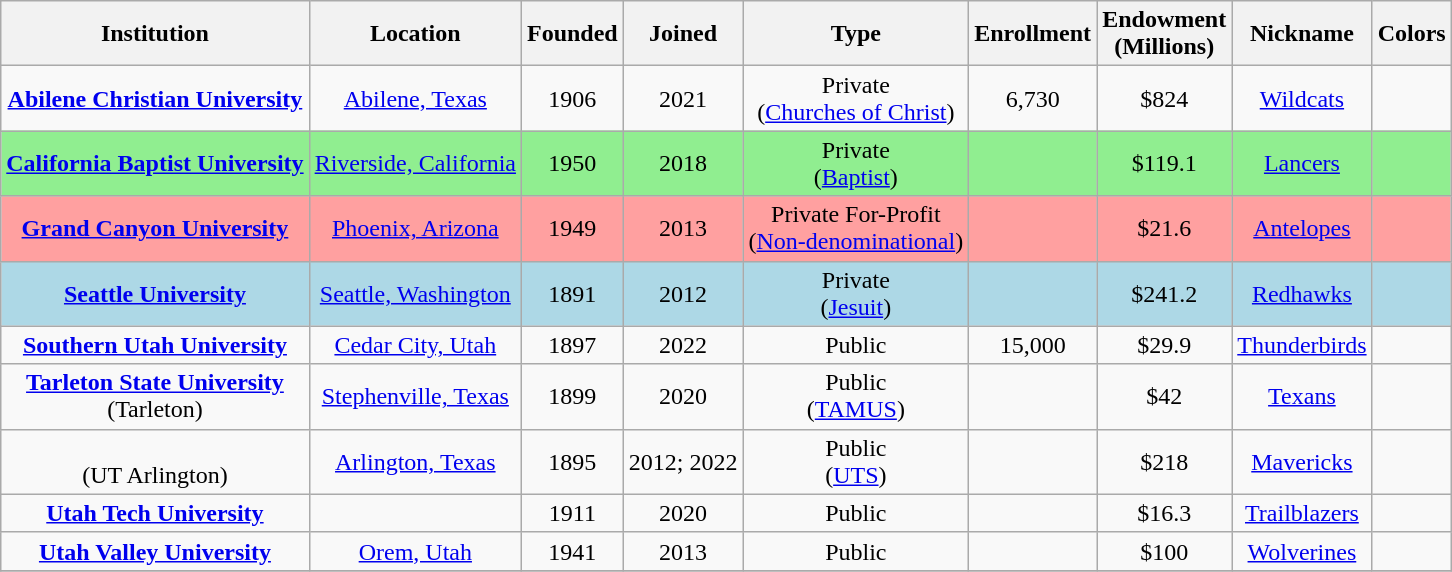<table class="wikitable sortable" style="text-align: center">
<tr>
<th>Institution</th>
<th>Location</th>
<th>Founded</th>
<th>Joined</th>
<th>Type</th>
<th>Enrollment</th>
<th>Endowment<br>(Millions)</th>
<th>Nickname</th>
<th class="unsortable">Colors</th>
</tr>
<tr>
<td><strong><a href='#'>Abilene Christian University</a></strong></td>
<td><a href='#'>Abilene, Texas</a></td>
<td>1906</td>
<td>2021</td>
<td>Private<br>(<a href='#'>Churches of Christ</a>)</td>
<td>6,730</td>
<td>$824</td>
<td><a href='#'>Wildcats</a></td>
<td></td>
</tr>
<tr bgcolor=#90ee90>
<td><strong><a href='#'>California Baptist University</a></strong></td>
<td><a href='#'>Riverside, California</a></td>
<td>1950</td>
<td>2018</td>
<td>Private<br>(<a href='#'>Baptist</a>)</td>
<td></td>
<td>$119.1</td>
<td><a href='#'>Lancers</a></td>
<td></td>
</tr>
<tr bgcolor=#ffa0a0>
<td><strong><a href='#'>Grand Canyon University</a></strong></td>
<td><a href='#'>Phoenix, Arizona</a></td>
<td>1949</td>
<td>2013</td>
<td>Private For-Profit<br>(<a href='#'>Non-denominational</a>)</td>
<td></td>
<td>$21.6</td>
<td><a href='#'>Antelopes</a></td>
<td></td>
</tr>
<tr bgcolor=#add8e6>
<td><strong><a href='#'>Seattle University</a></strong></td>
<td><a href='#'>Seattle, Washington</a></td>
<td>1891</td>
<td>2012</td>
<td>Private<br>(<a href='#'>Jesuit</a>)</td>
<td></td>
<td>$241.2</td>
<td><a href='#'>Redhawks</a></td>
<td></td>
</tr>
<tr>
<td><strong><a href='#'>Southern Utah University</a></strong></td>
<td><a href='#'>Cedar City, Utah</a></td>
<td>1897</td>
<td>2022</td>
<td>Public</td>
<td>15,000</td>
<td>$29.9</td>
<td><a href='#'>Thunderbirds</a></td>
<td></td>
</tr>
<tr>
<td><strong><a href='#'>Tarleton State University</a></strong><br>(Tarleton)</td>
<td><a href='#'>Stephenville, Texas</a></td>
<td>1899</td>
<td>2020</td>
<td>Public<br>(<a href='#'>TAMUS</a>)</td>
<td></td>
<td>$42</td>
<td><a href='#'>Texans</a></td>
<td></td>
</tr>
<tr>
<td><br>(UT Arlington)</td>
<td><a href='#'>Arlington, Texas</a></td>
<td>1895</td>
<td>2012; 2022</td>
<td>Public<br>(<a href='#'>UTS</a>)</td>
<td></td>
<td>$218</td>
<td><a href='#'>Mavericks</a></td>
<td></td>
</tr>
<tr>
<td><strong><a href='#'>Utah Tech University</a></strong></td>
<td></td>
<td>1911</td>
<td>2020</td>
<td>Public</td>
<td></td>
<td>$16.3</td>
<td><a href='#'>Trailblazers</a></td>
<td></td>
</tr>
<tr>
<td><strong><a href='#'>Utah Valley University</a></strong></td>
<td><a href='#'>Orem, Utah</a></td>
<td>1941</td>
<td>2013</td>
<td>Public</td>
<td></td>
<td>$100</td>
<td><a href='#'>Wolverines</a></td>
<td></td>
</tr>
<tr>
</tr>
</table>
